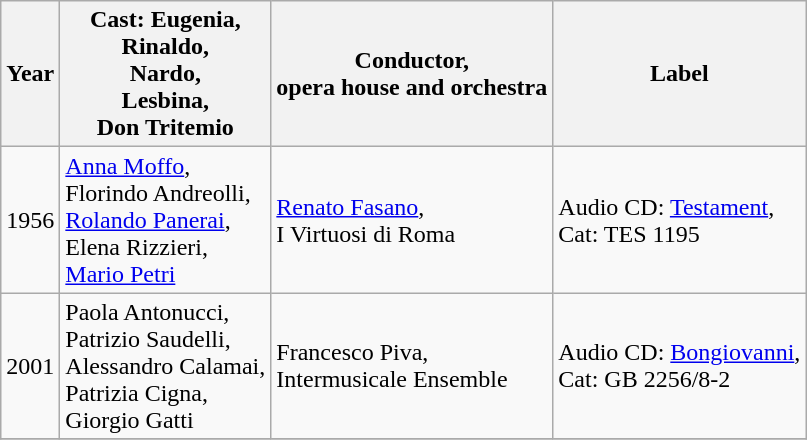<table class="wikitable">
<tr>
<th>Year</th>
<th>Cast: Eugenia,<br>Rinaldo,<br>Nardo,<br>Lesbina,<br>Don Tritemio</th>
<th>Conductor,<br>opera house and orchestra</th>
<th>Label</th>
</tr>
<tr>
<td>1956</td>
<td><a href='#'>Anna Moffo</a>,<br>Florindo Andreolli,<br><a href='#'>Rolando Panerai</a>,<br>Elena Rizzieri,<br><a href='#'>Mario Petri</a></td>
<td><a href='#'>Renato Fasano</a>,<br>I Virtuosi di Roma</td>
<td>Audio CD: <a href='#'>Testament</a>,<br>Cat: TES 1195</td>
</tr>
<tr>
<td>2001</td>
<td>Paola Antonucci,<br>Patrizio Saudelli,<br>Alessandro Calamai,<br>Patrizia Cigna,<br>Giorgio Gatti</td>
<td>Francesco Piva,<br>Intermusicale Ensemble</td>
<td>Audio CD: <a href='#'>Bongiovanni</a>,<br>Cat: GB 2256/8-2</td>
</tr>
<tr>
</tr>
</table>
